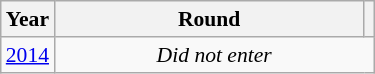<table class="wikitable" style="text-align: center; font-size:90%">
<tr>
<th>Year</th>
<th style="width:200px">Round</th>
<th></th>
</tr>
<tr>
<td><a href='#'>2014</a></td>
<td colspan="2"><em>Did not enter</em></td>
</tr>
</table>
